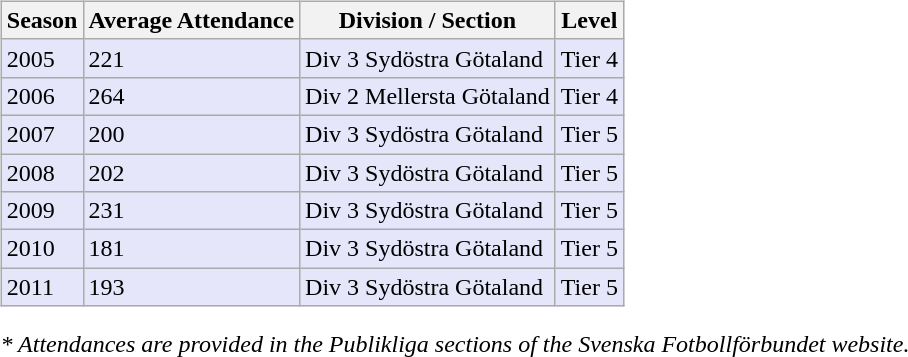<table>
<tr>
<td valign="top" width=0%><br><table class="wikitable">
<tr style="background:#f0f6fa;">
<th><strong>Season</strong></th>
<th><strong>Average Attendance</strong></th>
<th><strong>Division / Section</strong></th>
<th><strong>Level</strong></th>
</tr>
<tr>
<td style="background:#E6E6FA;">2005</td>
<td style="background:#E6E6FA;">221</td>
<td style="background:#E6E6FA;">Div 3 Sydöstra Götaland</td>
<td style="background:#E6E6FA;">Tier 4</td>
</tr>
<tr>
<td style="background:#E6E6FA;">2006</td>
<td style="background:#E6E6FA;">264</td>
<td style="background:#E6E6FA;">Div 2 Mellersta Götaland</td>
<td style="background:#E6E6FA;">Tier 4</td>
</tr>
<tr>
<td style="background:#E6E6FA;">2007</td>
<td style="background:#E6E6FA;">200</td>
<td style="background:#E6E6FA;">Div 3 Sydöstra Götaland</td>
<td style="background:#E6E6FA;">Tier 5</td>
</tr>
<tr>
<td style="background:#E6E6FA;">2008</td>
<td style="background:#E6E6FA;">202</td>
<td style="background:#E6E6FA;">Div 3 Sydöstra Götaland</td>
<td style="background:#E6E6FA;">Tier 5</td>
</tr>
<tr>
<td style="background:#E6E6FA;">2009</td>
<td style="background:#E6E6FA;">231</td>
<td style="background:#E6E6FA;">Div 3 Sydöstra Götaland</td>
<td style="background:#E6E6FA;">Tier 5</td>
</tr>
<tr>
<td style="background:#E6E6FA;">2010</td>
<td style="background:#E6E6FA;">181</td>
<td style="background:#E6E6FA;">Div 3 Sydöstra Götaland</td>
<td style="background:#E6E6FA;">Tier 5</td>
</tr>
<tr>
<td style="background:#E6E6FA;">2011</td>
<td style="background:#E6E6FA;">193</td>
<td style="background:#E6E6FA;">Div 3 Sydöstra Götaland</td>
<td style="background:#E6E6FA;">Tier 5</td>
</tr>
</table>
<em>* Attendances are provided in the Publikliga sections of the Svenska Fotbollförbundet website.</em> </td>
</tr>
</table>
